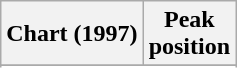<table class="wikitable sortable plainrowheaders" style="text-align:center">
<tr>
<th>Chart (1997)</th>
<th>Peak<br>position</th>
</tr>
<tr>
</tr>
<tr>
</tr>
<tr>
</tr>
<tr>
</tr>
</table>
